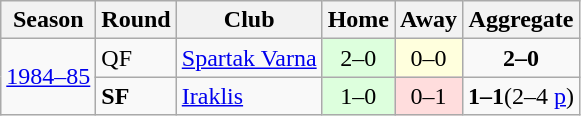<table class="wikitable">
<tr>
<th>Season</th>
<th>Round</th>
<th>Club</th>
<th>Home</th>
<th>Away</th>
<th>Aggregate</th>
</tr>
<tr>
<td rowspan="2"><a href='#'>1984–85</a></td>
<td>QF</td>
<td> <a href='#'>Spartak Varna</a></td>
<td style="text-align:center; background:#dfd;">2–0</td>
<td style="text-align:center; background:#ffd;">0–0</td>
<td style="text-align:center;"><strong>2–0</strong></td>
</tr>
<tr>
<td><strong>SF</strong></td>
<td> <a href='#'>Iraklis</a></td>
<td style="text-align:center; background:#dfd;">1–0</td>
<td style="text-align:center; background:#fdd;">0–1</td>
<td style="text-align:center;"><strong>1–1</strong>(2–4 <a href='#'>p</a>)</td>
</tr>
</table>
